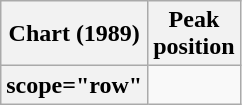<table class="wikitable sortable plainrowheaders" style="text-align:center">
<tr>
<th scope="col">Chart (1989)</th>
<th scope="col">Peak<br>position</th>
</tr>
<tr>
<th>scope="row"</th>
</tr>
</table>
